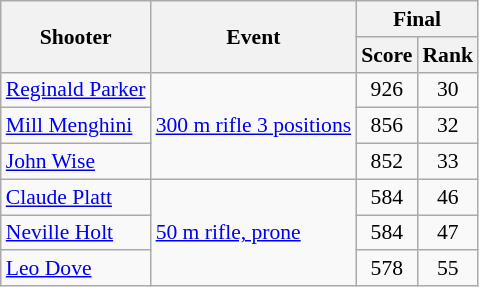<table class=wikitable style="font-size:90%">
<tr>
<th rowspan=2>Shooter</th>
<th rowspan=2>Event</th>
<th colspan=2>Final</th>
</tr>
<tr>
<th>Score</th>
<th>Rank</th>
</tr>
<tr>
<td><a href='#'>Reginald Parker</a></td>
<td align=left rowspan=3><a href='#'>300 m rifle 3 positions</a></td>
<td align=center>926</td>
<td align=center>30</td>
</tr>
<tr>
<td><a href='#'>Mill Menghini</a></td>
<td align=center>856</td>
<td align=center>32</td>
</tr>
<tr>
<td><a href='#'>John Wise</a></td>
<td align=center>852</td>
<td align=center>33</td>
</tr>
<tr>
<td><a href='#'>Claude Platt</a></td>
<td align=left rowspan=3><a href='#'>50 m rifle, prone</a></td>
<td align=center>584</td>
<td align=center>46</td>
</tr>
<tr>
<td><a href='#'>Neville Holt</a></td>
<td align=center>584</td>
<td align=center>47</td>
</tr>
<tr>
<td><a href='#'>Leo Dove</a></td>
<td align=center>578</td>
<td align=center>55</td>
</tr>
</table>
